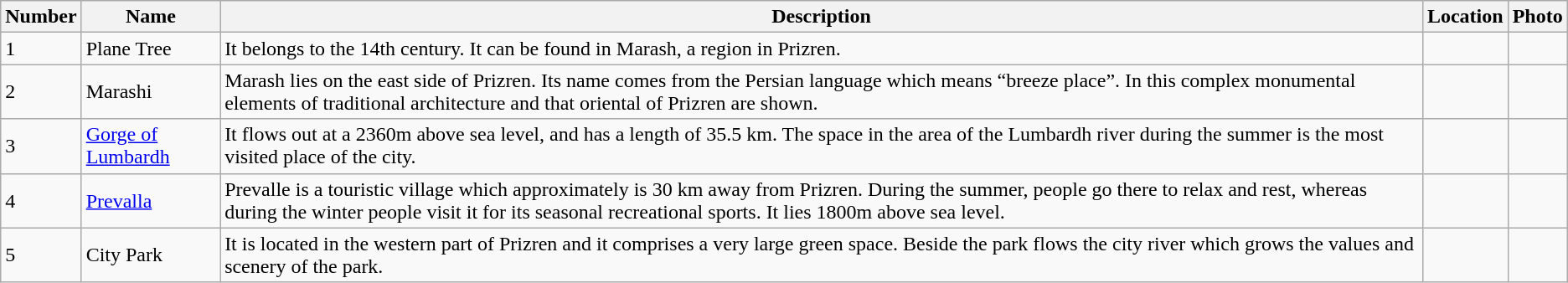<table class="wikitable">
<tr>
<th>Number</th>
<th>Name</th>
<th>Description</th>
<th>Location</th>
<th>Photo</th>
</tr>
<tr>
<td>1</td>
<td>Plane Tree</td>
<td>It belongs to the 14th century. It can be found in Marash, a region in Prizren.</td>
<td><small></small></td>
<td></td>
</tr>
<tr>
<td>2</td>
<td>Marashi</td>
<td>Marash lies on the east side of Prizren. Its name comes from the Persian language which means “breeze place”. In this complex monumental elements of traditional architecture and that oriental of Prizren are shown.</td>
<td><small></small></td>
<td></td>
</tr>
<tr>
<td>3</td>
<td><a href='#'>Gorge of Lumbardh</a></td>
<td>It flows out at a 2360m above sea level, and has a length of 35.5 km. The space in the area of  the Lumbardh river during the summer is the most visited place of the city.</td>
<td><small></small></td>
<td></td>
</tr>
<tr>
<td>4</td>
<td><a href='#'>Prevalla</a></td>
<td>Prevalle is a touristic village which approximately is 30 km away from Prizren. During the summer, people go there to relax and rest, whereas during the winter people visit it for its seasonal recreational sports. It lies 1800m above sea level.</td>
<td><small></small></td>
<td></td>
</tr>
<tr>
<td>5</td>
<td>City Park</td>
<td>It is located in the western part of Prizren and it comprises a very large green space. Beside the park flows the city river which grows the values and scenery of the park.</td>
<td><small></small></td>
<td></td>
</tr>
</table>
